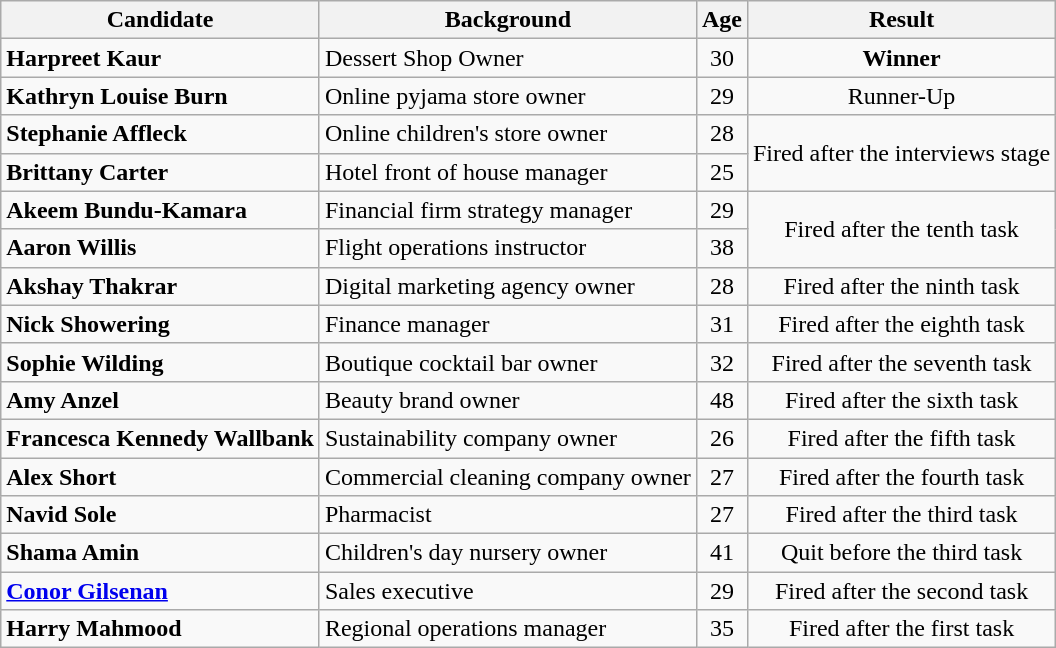<table class="wikitable sortable">
<tr>
<th>Candidate</th>
<th>Background</th>
<th>Age</th>
<th>Result</th>
</tr>
<tr>
<td><strong>Harpreet Kaur</strong></td>
<td>Dessert Shop Owner</td>
<td style="text-align:center">30</td>
<td style="text-align:center"><strong>Winner</strong></td>
</tr>
<tr>
<td><strong>Kathryn Louise Burn</strong></td>
<td>Online pyjama store owner</td>
<td style="text-align:center">29</td>
<td style="text-align:center">Runner-Up</td>
</tr>
<tr>
<td><strong>Stephanie Affleck</strong></td>
<td>Online children's store owner</td>
<td style="text-align:center">28</td>
<td style="text-align:center;" rowspan="2">Fired after the interviews stage</td>
</tr>
<tr>
<td><strong>Brittany Carter</strong></td>
<td>Hotel front of house manager</td>
<td style="text-align:center;">25</td>
</tr>
<tr>
<td><strong>Akeem Bundu-Kamara</strong></td>
<td>Financial firm strategy manager</td>
<td style="text-align:center">29</td>
<td style="text-align:center;" rowspan="2">Fired after the tenth task</td>
</tr>
<tr>
<td><strong>Aaron Willis</strong></td>
<td>Flight operations instructor</td>
<td style="text-align:center">38</td>
</tr>
<tr>
<td><strong>Akshay Thakrar</strong></td>
<td>Digital marketing agency owner</td>
<td style="text-align:center">28</td>
<td style="text-align:center">Fired after the ninth task</td>
</tr>
<tr>
<td><strong>Nick Showering</strong></td>
<td>Finance manager</td>
<td style="text-align:center">31</td>
<td style="text-align:center">Fired after the eighth task</td>
</tr>
<tr>
<td><strong>Sophie Wilding</strong></td>
<td>Boutique cocktail bar owner</td>
<td style="text-align:center">32</td>
<td style="text-align:center">Fired after the seventh task</td>
</tr>
<tr>
<td><strong>Amy Anzel</strong></td>
<td>Beauty brand owner</td>
<td style="text-align:center">48</td>
<td style="text-align:center">Fired after the sixth task</td>
</tr>
<tr>
<td><strong>Francesca Kennedy Wallbank</strong></td>
<td>Sustainability company owner</td>
<td style="text-align:center">26</td>
<td style="text-align:center">Fired after the fifth task</td>
</tr>
<tr>
<td><strong>Alex Short</strong></td>
<td>Commercial cleaning company owner</td>
<td style="text-align:center">27</td>
<td style="text-align:center">Fired after the fourth task</td>
</tr>
<tr>
<td><strong>Navid Sole</strong></td>
<td>Pharmacist</td>
<td style="text-align:center">27</td>
<td style="text-align:center">Fired after the third task</td>
</tr>
<tr>
<td><strong>Shama Amin</strong></td>
<td>Children's day nursery owner</td>
<td style="text-align:center">41</td>
<td style="text-align:center">Quit before the third task</td>
</tr>
<tr>
<td><strong><a href='#'>Conor Gilsenan</a></strong></td>
<td>Sales executive</td>
<td style="text-align:center">29</td>
<td style="text-align:center">Fired after the second task</td>
</tr>
<tr>
<td><strong>Harry Mahmood</strong></td>
<td>Regional operations manager</td>
<td style="text-align:center">35</td>
<td style="text-align:center">Fired after the first task</td>
</tr>
</table>
